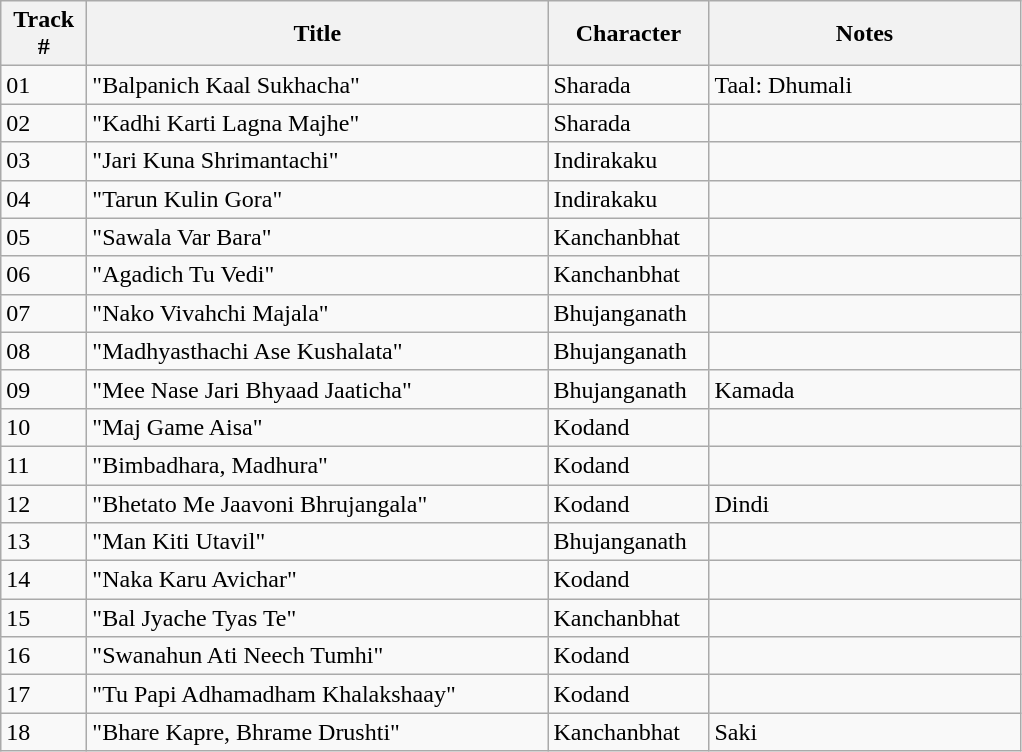<table class="wikitable sortable">
<tr>
<th style="width:50px;">Track #</th>
<th style="width:300px;">Title</th>
<th style="width:100px;">Character</th>
<th style="width:200px;">Notes</th>
</tr>
<tr>
<td>01</td>
<td>"Balpanich Kaal Sukhacha"</td>
<td>Sharada</td>
<td>Taal: Dhumali</td>
</tr>
<tr>
<td>02</td>
<td>"Kadhi Karti Lagna Majhe"</td>
<td>Sharada</td>
<td></td>
</tr>
<tr>
<td>03</td>
<td>"Jari Kuna Shrimantachi"</td>
<td>Indirakaku</td>
<td></td>
</tr>
<tr>
<td>04</td>
<td>"Tarun Kulin Gora"</td>
<td>Indirakaku</td>
<td></td>
</tr>
<tr>
<td>05</td>
<td>"Sawala Var Bara"</td>
<td>Kanchanbhat</td>
<td></td>
</tr>
<tr>
<td>06</td>
<td>"Agadich Tu Vedi"</td>
<td>Kanchanbhat</td>
<td></td>
</tr>
<tr>
<td>07</td>
<td>"Nako Vivahchi Majala"</td>
<td>Bhujanganath</td>
<td></td>
</tr>
<tr>
<td>08</td>
<td>"Madhyasthachi Ase Kushalata"</td>
<td>Bhujanganath</td>
<td></td>
</tr>
<tr>
<td>09</td>
<td>"Mee Nase Jari Bhyaad Jaaticha"</td>
<td>Bhujanganath</td>
<td>Kamada</td>
</tr>
<tr>
<td>10</td>
<td>"Maj Game Aisa"</td>
<td>Kodand</td>
<td></td>
</tr>
<tr>
<td>11</td>
<td>"Bimbadhara, Madhura"</td>
<td>Kodand</td>
<td></td>
</tr>
<tr>
<td>12</td>
<td>"Bhetato Me Jaavoni Bhrujangala"</td>
<td>Kodand</td>
<td>Dindi</td>
</tr>
<tr>
<td>13</td>
<td>"Man Kiti Utavil"</td>
<td>Bhujanganath</td>
<td></td>
</tr>
<tr>
<td>14</td>
<td>"Naka Karu Avichar"</td>
<td>Kodand</td>
<td></td>
</tr>
<tr>
<td>15</td>
<td>"Bal Jyache Tyas Te"</td>
<td>Kanchanbhat</td>
<td></td>
</tr>
<tr>
<td>16</td>
<td>"Swanahun Ati Neech Tumhi"</td>
<td>Kodand</td>
<td></td>
</tr>
<tr>
<td>17</td>
<td>"Tu Papi Adhamadham Khalakshaay"</td>
<td>Kodand</td>
<td></td>
</tr>
<tr>
<td>18</td>
<td>"Bhare Kapre, Bhrame Drushti"</td>
<td>Kanchanbhat</td>
<td>Saki</td>
</tr>
</table>
